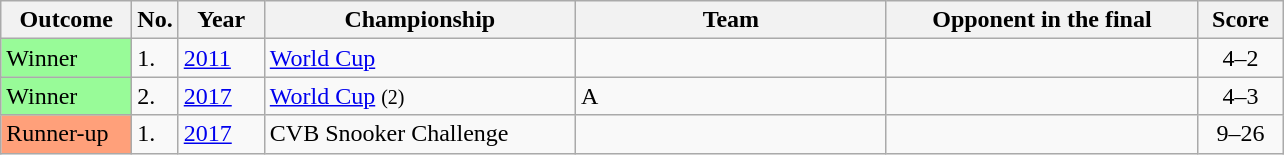<table class="wikitable sortable">
<tr>
<th scope="col" style="width:80px;">Outcome</th>
<th scope="col" style="width:20px;" class="unsortable">No.</th>
<th scope="col" style="width:50px;">Year</th>
<th scope="col" style="width:200px;">Championship</th>
<th scope="col" style="width:200px;">Team</th>
<th scope="col" style="width:200px;">Opponent in the final</th>
<th scope="col" style="text-align:center; width:50px;">Score</th>
</tr>
<tr>
<td style="background:#98FB98">Winner</td>
<td>1.</td>
<td><a href='#'>2011</a></td>
<td><a href='#'>World Cup</a></td>
<td></td>
<td></td>
<td align="center">4–2</td>
</tr>
<tr>
<td style="background:#98FB98">Winner</td>
<td>2.</td>
<td><a href='#'>2017</a></td>
<td><a href='#'>World Cup</a> <small>(2)</small></td>
<td> A</td>
<td></td>
<td align="center">4–3</td>
</tr>
<tr>
<td style="background:#ffa07a;">Runner-up</td>
<td>1.</td>
<td><a href='#'>2017</a></td>
<td>CVB Snooker Challenge</td>
<td></td>
<td></td>
<td align="center">9–26</td>
</tr>
</table>
